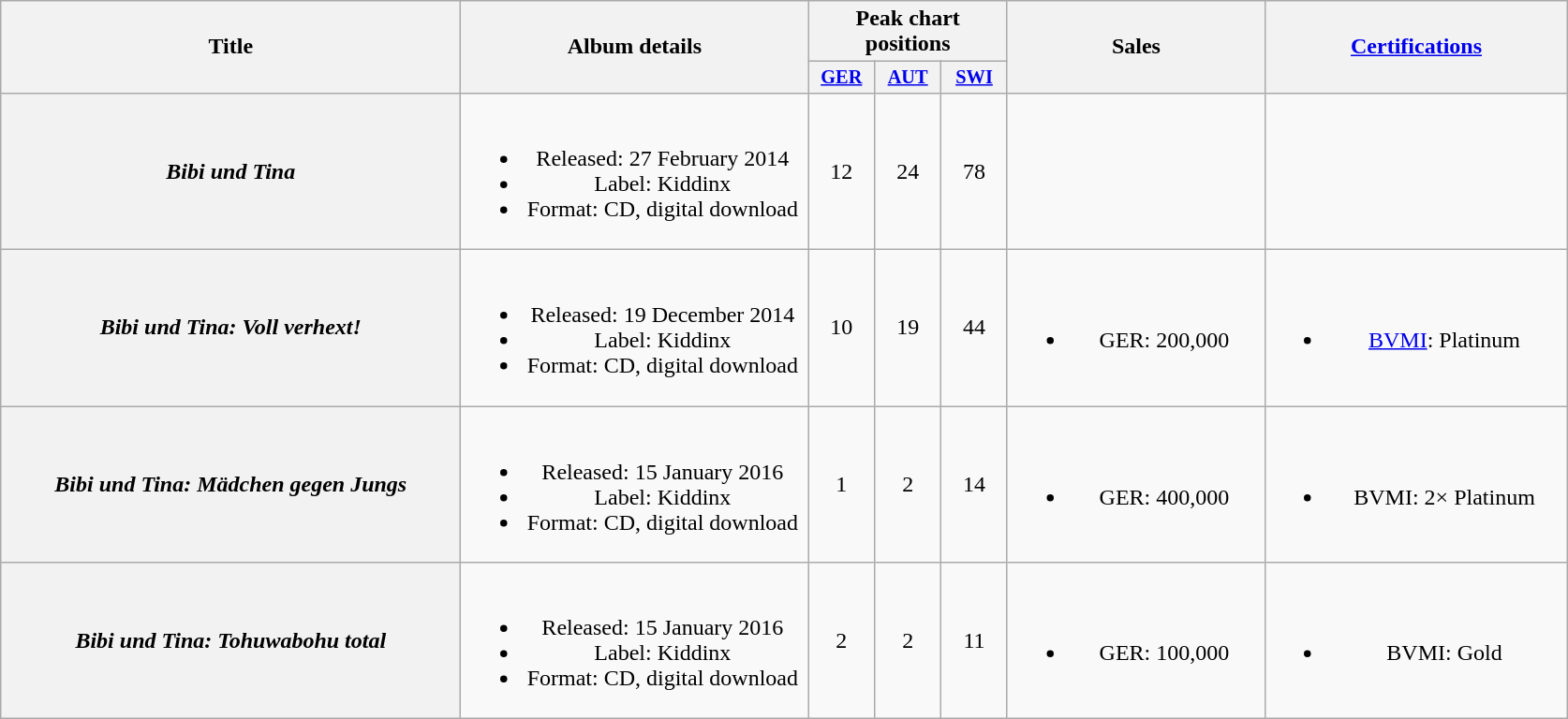<table class="wikitable plainrowheaders" style="text-align:center;">
<tr>
<th scope="col" rowspan="2" style="width: 20em;">Title</th>
<th scope="col" rowspan="2" style="width: 15em;">Album details</th>
<th scope="col" colspan="3">Peak chart positions</th>
<th scope="col" rowspan="2" style="width: 11em;">Sales</th>
<th scope="col" rowspan="2" style="width: 13em;"><a href='#'>Certifications</a></th>
</tr>
<tr>
<th style="width:3em;font-size:85%"><a href='#'>GER</a><br></th>
<th style="width:3em;font-size:85%"><a href='#'>AUT</a><br></th>
<th style="width:3em;font-size:85%"><a href='#'>SWI</a><br></th>
</tr>
<tr>
<th scope="row"><em>Bibi und Tina</em></th>
<td><br><ul><li>Released: 27 February 2014</li><li>Label: Kiddinx</li><li>Format: CD, digital download</li></ul></td>
<td>12</td>
<td>24</td>
<td>78</td>
<td></td>
<td></td>
</tr>
<tr>
<th scope="row"><em>Bibi und Tina: Voll verhext!</em></th>
<td><br><ul><li>Released: 19 December 2014</li><li>Label: Kiddinx</li><li>Format: CD, digital download</li></ul></td>
<td>10</td>
<td>19</td>
<td>44</td>
<td><br><ul><li>GER: 200,000</li></ul></td>
<td><br><ul><li><a href='#'>BVMI</a>: Platinum</li></ul></td>
</tr>
<tr>
<th scope="row"><em>Bibi und Tina: Mädchen gegen Jungs</em></th>
<td><br><ul><li>Released: 15 January 2016</li><li>Label: Kiddinx</li><li>Format: CD, digital download</li></ul></td>
<td>1</td>
<td>2</td>
<td>14</td>
<td><br><ul><li>GER: 400,000</li></ul></td>
<td><br><ul><li>BVMI: 2× Platinum</li></ul></td>
</tr>
<tr>
<th scope="row"><em>Bibi und Tina: Tohuwabohu total</em></th>
<td><br><ul><li>Released: 15 January 2016</li><li>Label: Kiddinx</li><li>Format: CD, digital download</li></ul></td>
<td>2</td>
<td>2</td>
<td>11</td>
<td><br><ul><li>GER: 100,000</li></ul></td>
<td><br><ul><li>BVMI: Gold</li></ul></td>
</tr>
</table>
